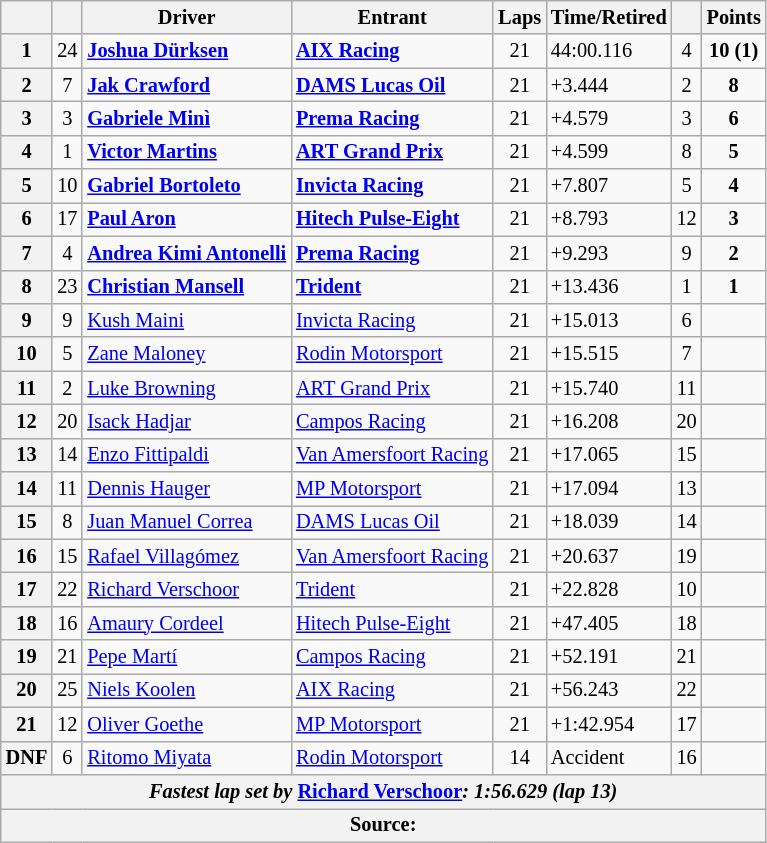<table class="wikitable" style="font-size:85%">
<tr>
<th scope="col"></th>
<th scope="col"></th>
<th scope="col">Driver</th>
<th scope="col">Entrant</th>
<th scope="col">Laps</th>
<th scope="col">Time/Retired</th>
<th scope="col"></th>
<th scope="col">Points</th>
</tr>
<tr>
<th>1</th>
<td align="center">24</td>
<td> <strong><a href='#'>Joshua Dürksen</a></strong></td>
<td><strong><a href='#'>AIX Racing</a></strong></td>
<td align="center">21</td>
<td>44:00.116</td>
<td align="center">4</td>
<td align="center"><strong>10 (1)</strong></td>
</tr>
<tr>
<th>2</th>
<td align="center">7</td>
<td> <strong><a href='#'>Jak Crawford</a></strong></td>
<td><strong><a href='#'>DAMS Lucas Oil</a></strong></td>
<td align="center">21</td>
<td>+3.444</td>
<td align="center">2</td>
<td align="center"><strong>8</strong></td>
</tr>
<tr>
<th>3</th>
<td align="center">3</td>
<td> <strong><a href='#'>Gabriele Minì</a></strong></td>
<td><strong><a href='#'>Prema Racing</a></strong></td>
<td align="center">21</td>
<td>+4.579</td>
<td align="center">3</td>
<td align="center"><strong>6</strong></td>
</tr>
<tr>
<th>4</th>
<td align="center">1</td>
<td> <strong><a href='#'>Victor Martins</a></strong></td>
<td><strong><a href='#'>ART Grand Prix</a></strong></td>
<td align="center">21</td>
<td>+4.599</td>
<td align="center">8</td>
<td align="center"><strong>5</strong></td>
</tr>
<tr>
<th>5</th>
<td align="center">10</td>
<td> <strong><a href='#'>Gabriel Bortoleto</a></strong></td>
<td><strong><a href='#'>Invicta Racing</a></strong></td>
<td align="center">21</td>
<td>+7.807</td>
<td align="center">5</td>
<td align="center"><strong>4</strong></td>
</tr>
<tr>
<th>6</th>
<td align="center">17</td>
<td> <strong><a href='#'>Paul Aron</a></strong></td>
<td><strong><a href='#'>Hitech Pulse-Eight</a></strong></td>
<td align="center">21</td>
<td>+8.793</td>
<td align="center">12</td>
<td align="center"><strong>3</strong></td>
</tr>
<tr>
<th>7</th>
<td align="center">4</td>
<td> <strong><a href='#'>Andrea Kimi Antonelli</a></strong></td>
<td><strong><a href='#'>Prema Racing</a></strong></td>
<td align="center">21</td>
<td>+9.293</td>
<td align="center">9</td>
<td align="center"><strong>2</strong></td>
</tr>
<tr>
<th>8</th>
<td align="center">23</td>
<td> <strong><a href='#'>Christian Mansell</a></strong></td>
<td><strong><a href='#'>Trident</a></strong></td>
<td align="center">21</td>
<td>+13.436</td>
<td align="center">1</td>
<td align="center"><strong>1</strong></td>
</tr>
<tr>
<th>9</th>
<td align="center">9</td>
<td> <a href='#'>Kush Maini</a></td>
<td><a href='#'>Invicta Racing</a></td>
<td align="center">21</td>
<td>+15.013</td>
<td align="center">6</td>
<td align="center"></td>
</tr>
<tr>
<th>10</th>
<td align="center">5</td>
<td> <a href='#'>Zane Maloney</a></td>
<td><a href='#'>Rodin Motorsport</a></td>
<td align="center">21</td>
<td>+15.515</td>
<td align="center">7</td>
<td align="center"></td>
</tr>
<tr>
<th>11</th>
<td align="center">2</td>
<td> <a href='#'>Luke Browning</a></td>
<td><a href='#'>ART Grand Prix</a></td>
<td align="center">21</td>
<td>+15.740</td>
<td align="center">11</td>
<td align="center"></td>
</tr>
<tr>
<th>12</th>
<td align="center">20</td>
<td> <a href='#'>Isack Hadjar</a></td>
<td><a href='#'>Campos Racing</a></td>
<td align="center">21</td>
<td>+16.208</td>
<td align="center">20</td>
<td></td>
</tr>
<tr>
<th>13</th>
<td align="center">14</td>
<td> <a href='#'>Enzo Fittipaldi</a></td>
<td><a href='#'>Van Amersfoort Racing</a></td>
<td align="center">21</td>
<td>+17.065</td>
<td align="center">15</td>
<td></td>
</tr>
<tr>
<th>14</th>
<td align="center">11</td>
<td> <a href='#'>Dennis Hauger</a></td>
<td><a href='#'>MP Motorsport</a></td>
<td align="center">21</td>
<td>+17.094</td>
<td align="center">13</td>
<td></td>
</tr>
<tr>
<th>15</th>
<td align="center">8</td>
<td> <a href='#'>Juan Manuel Correa</a></td>
<td><a href='#'>DAMS Lucas Oil</a></td>
<td align="center">21</td>
<td>+18.039</td>
<td align="center">14</td>
<td></td>
</tr>
<tr>
<th>16</th>
<td align="center">15</td>
<td> <a href='#'>Rafael Villagómez</a></td>
<td><a href='#'>Van Amersfoort Racing</a></td>
<td align="center">21</td>
<td>+20.637</td>
<td align="center">19</td>
<td></td>
</tr>
<tr>
<th>17</th>
<td align="center">22</td>
<td> <a href='#'>Richard Verschoor</a></td>
<td><a href='#'>Trident</a></td>
<td align="center">21</td>
<td>+22.828</td>
<td align="center">10</td>
<td></td>
</tr>
<tr>
<th>18</th>
<td align="center">16</td>
<td> <a href='#'>Amaury Cordeel</a></td>
<td><a href='#'>Hitech Pulse-Eight</a></td>
<td align="center">21</td>
<td>+47.405</td>
<td align="center">18</td>
<td></td>
</tr>
<tr>
<th>19</th>
<td align="center">21</td>
<td> <a href='#'>Pepe Martí</a></td>
<td><a href='#'>Campos Racing</a></td>
<td align="center">21</td>
<td>+52.191</td>
<td align="center">21</td>
<td align="center"></td>
</tr>
<tr>
<th>20</th>
<td align="center">25</td>
<td> <a href='#'>Niels Koolen</a></td>
<td><a href='#'>AIX Racing</a></td>
<td align="center">21</td>
<td>+56.243</td>
<td align="center">22</td>
<td align="center"></td>
</tr>
<tr>
<th>21</th>
<td align="center">12</td>
<td> <a href='#'>Oliver Goethe</a></td>
<td><a href='#'>MP Motorsport</a></td>
<td align="center">21</td>
<td>+1:42.954</td>
<td align="center">17</td>
<td></td>
</tr>
<tr>
<th>DNF</th>
<td align="center">6</td>
<td> <a href='#'>Ritomo Miyata</a></td>
<td><a href='#'>Rodin Motorsport</a></td>
<td align="center">14</td>
<td>Accident</td>
<td align="center">16</td>
<td></td>
</tr>
<tr>
<th colspan="8"><em>Fastest lap set by</em> <strong> <a href='#'>Richard Verschoor</a><strong><em>: 1:56.629 (lap 13)<em></th>
</tr>
<tr>
<th colspan="8">Source:</th>
</tr>
</table>
